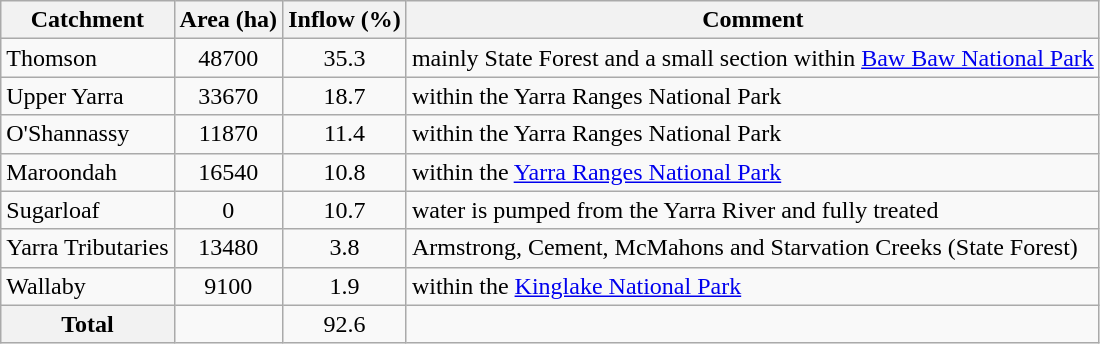<table class="wikitable sortable">
<tr>
<th>Catchment</th>
<th>Area (ha)</th>
<th>Inflow (%)</th>
<th>Comment</th>
</tr>
<tr>
<td>Thomson</td>
<td align="center">48700</td>
<td align="center">35.3</td>
<td>mainly State Forest and a small section within <a href='#'>Baw Baw National Park</a></td>
</tr>
<tr>
<td>Upper Yarra</td>
<td align="center">33670</td>
<td align="center">18.7</td>
<td>within the Yarra Ranges National Park</td>
</tr>
<tr>
<td>O'Shannassy</td>
<td align="center">11870</td>
<td align="center">11.4</td>
<td>within the Yarra Ranges National Park</td>
</tr>
<tr>
<td>Maroondah</td>
<td align="center">16540</td>
<td align="center">10.8</td>
<td>within the <a href='#'>Yarra Ranges National Park</a></td>
</tr>
<tr>
<td>Sugarloaf</td>
<td align="center">0</td>
<td align="center">10.7</td>
<td>water is pumped from the Yarra River and fully treated</td>
</tr>
<tr>
<td>Yarra Tributaries</td>
<td align="center">13480</td>
<td align="center">3.8</td>
<td>Armstrong, Cement, McMahons and Starvation Creeks (State Forest)</td>
</tr>
<tr>
<td>Wallaby</td>
<td align="center">9100</td>
<td align="center">1.9</td>
<td>within the <a href='#'>Kinglake National Park</a></td>
</tr>
<tr>
<th>Total</th>
<td></td>
<td align="center">92.6</td>
<td></td>
</tr>
</table>
